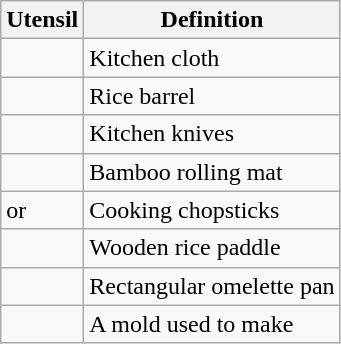<table class="wikitable">
<tr>
<th>Utensil</th>
<th>Definition</th>
</tr>
<tr>
<td></td>
<td>Kitchen cloth</td>
</tr>
<tr>
<td></td>
<td>Rice barrel</td>
</tr>
<tr>
<td></td>
<td>Kitchen knives</td>
</tr>
<tr>
<td></td>
<td>Bamboo rolling mat</td>
</tr>
<tr>
<td> or </td>
<td>Cooking chopsticks</td>
</tr>
<tr>
<td></td>
<td>Wooden rice paddle</td>
</tr>
<tr>
<td></td>
<td>Rectangular omelette pan</td>
</tr>
<tr>
<td></td>
<td>A mold used to make </td>
</tr>
</table>
